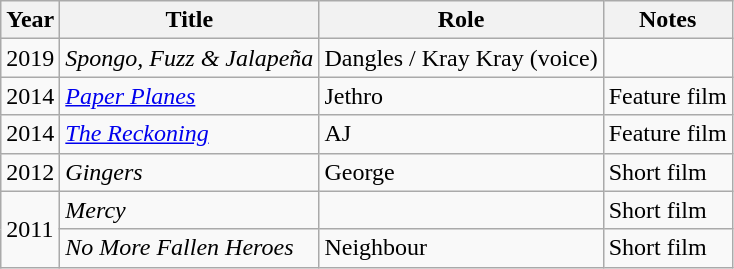<table class="wikitable sortable">
<tr>
<th>Year</th>
<th>Title</th>
<th>Role</th>
<th>Notes</th>
</tr>
<tr>
<td>2019</td>
<td><em>Spongo, Fuzz & Jalapeña</em></td>
<td>Dangles / Kray Kray (voice)</td>
<td></td>
</tr>
<tr>
<td>2014</td>
<td><em><a href='#'>Paper Planes</a></em></td>
<td>Jethro</td>
<td>Feature film</td>
</tr>
<tr>
<td>2014</td>
<td><em><a href='#'>The Reckoning</a></em></td>
<td>AJ</td>
<td>Feature film</td>
</tr>
<tr>
<td>2012</td>
<td><em>Gingers</em></td>
<td>George</td>
<td>Short film</td>
</tr>
<tr>
<td rowspan="2">2011</td>
<td><em>Mercy</em></td>
<td></td>
<td>Short film</td>
</tr>
<tr>
<td><em>No More Fallen Heroes</em></td>
<td>Neighbour</td>
<td>Short film</td>
</tr>
</table>
